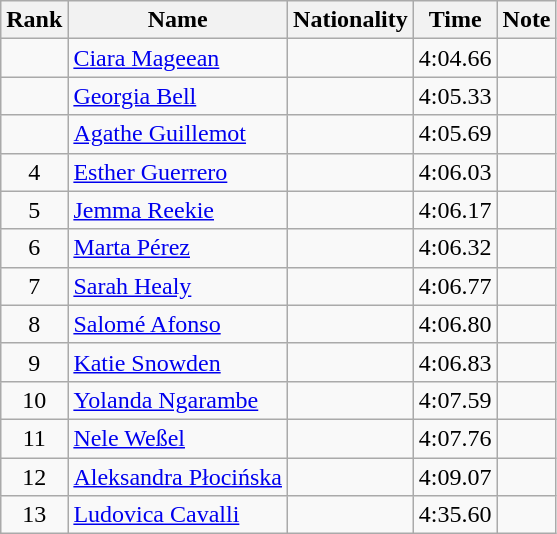<table class="wikitable sortable" style="text-align:center">
<tr>
<th>Rank</th>
<th>Name</th>
<th>Nationality</th>
<th>Time</th>
<th>Note</th>
</tr>
<tr>
<td></td>
<td align="left"><a href='#'>Ciara Mageean</a></td>
<td align="left"></td>
<td>4:04.66</td>
<td></td>
</tr>
<tr>
<td></td>
<td align="left"><a href='#'>Georgia Bell</a></td>
<td align="left"></td>
<td>4:05.33</td>
<td></td>
</tr>
<tr>
<td></td>
<td align="left"><a href='#'>Agathe Guillemot</a></td>
<td align="left"></td>
<td>4:05.69</td>
<td></td>
</tr>
<tr>
<td>4</td>
<td align="left"><a href='#'>Esther Guerrero</a></td>
<td align="left"></td>
<td>4:06.03</td>
<td></td>
</tr>
<tr>
<td>5</td>
<td align="left"><a href='#'>Jemma Reekie</a></td>
<td align="left"></td>
<td>4:06.17</td>
<td></td>
</tr>
<tr>
<td>6</td>
<td align="left"><a href='#'>Marta Pérez</a></td>
<td align="left"></td>
<td>4:06.32</td>
<td></td>
</tr>
<tr>
<td>7</td>
<td align="left"><a href='#'>Sarah Healy</a></td>
<td align="left"></td>
<td>4:06.77</td>
<td></td>
</tr>
<tr>
<td>8</td>
<td align="left"><a href='#'>Salomé Afonso</a></td>
<td align="left"></td>
<td>4:06.80</td>
<td></td>
</tr>
<tr>
<td>9</td>
<td align="left"><a href='#'>Katie Snowden</a></td>
<td align="left"></td>
<td>4:06.83</td>
<td></td>
</tr>
<tr>
<td>10</td>
<td align="left"><a href='#'>Yolanda Ngarambe</a></td>
<td align="left"></td>
<td>4:07.59</td>
<td></td>
</tr>
<tr>
<td>11</td>
<td align="left"><a href='#'>Nele Weßel</a></td>
<td align="left"></td>
<td>4:07.76</td>
<td></td>
</tr>
<tr>
<td>12</td>
<td align="left"><a href='#'>Aleksandra Płocińska</a></td>
<td align="left"></td>
<td>4:09.07</td>
<td></td>
</tr>
<tr>
<td>13</td>
<td align="left"><a href='#'>Ludovica Cavalli</a></td>
<td align="left"></td>
<td>4:35.60</td>
<td></td>
</tr>
</table>
